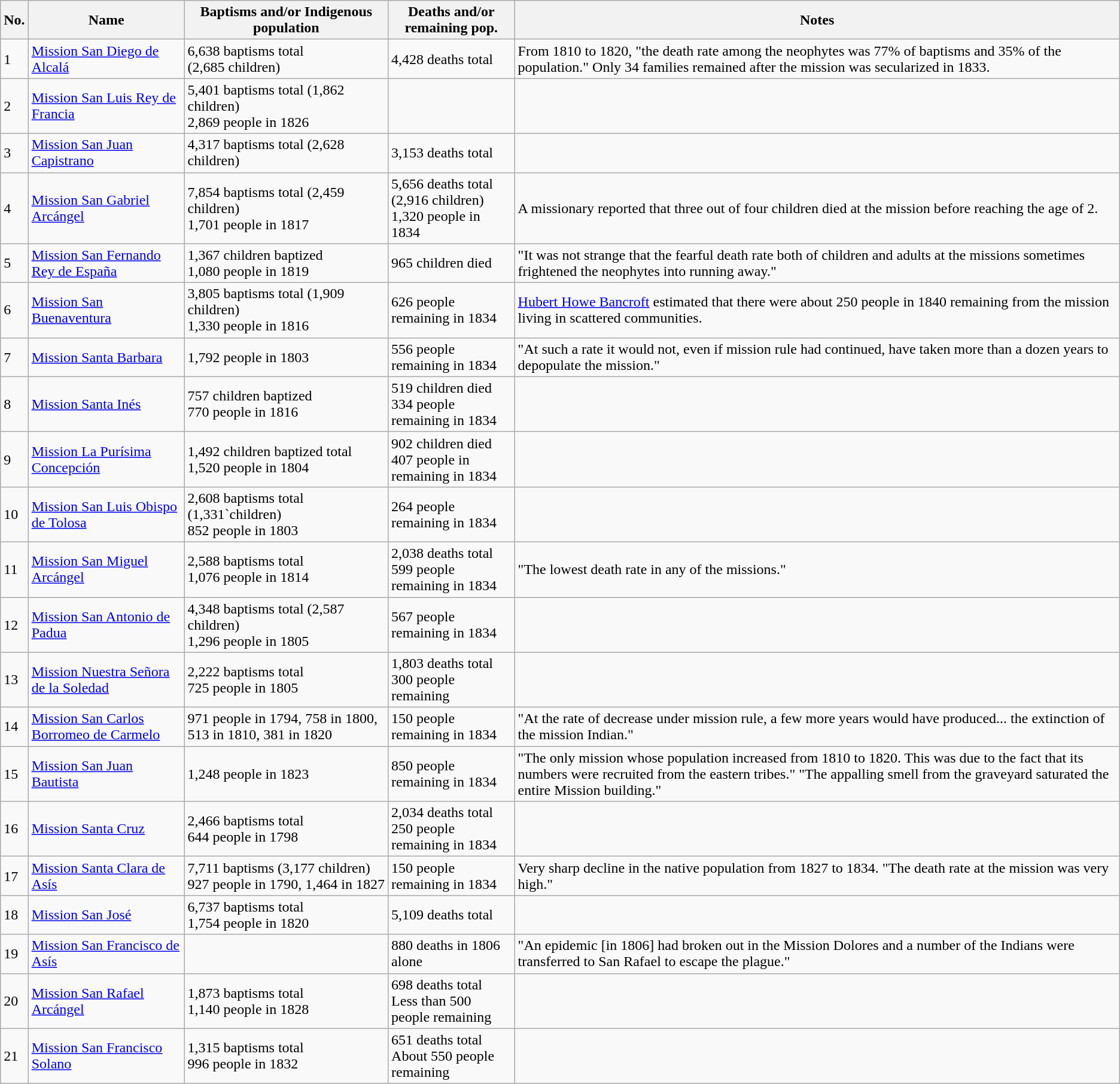<table class="wikitable sortable">
<tr>
<th>No.</th>
<th>Name</th>
<th>Baptisms and/or Indigenous population</th>
<th>Deaths and/or remaining pop.</th>
<th>Notes</th>
</tr>
<tr>
<td>1</td>
<td><a href='#'>Mission San Diego de Alcalá</a></td>
<td>6,638 baptisms total<br>(2,685 children)</td>
<td>4,428 deaths total</td>
<td>From 1810 to 1820, "the death rate among the neophytes was 77% of baptisms and 35% of the population." Only 34 families remained after the mission was secularized in 1833.</td>
</tr>
<tr>
<td>2</td>
<td><a href='#'>Mission San Luis Rey de Francia</a></td>
<td>5,401 baptisms total (1,862 children)<br>2,869 people in 1826</td>
<td></td>
<td></td>
</tr>
<tr>
<td>3</td>
<td><a href='#'>Mission San Juan Capistrano</a></td>
<td>4,317 baptisms total (2,628 children)</td>
<td>3,153 deaths total</td>
<td></td>
</tr>
<tr>
<td>4</td>
<td><a href='#'>Mission San Gabriel Arcángel</a></td>
<td>7,854 baptisms total (2,459 children)<br>1,701 people in 1817</td>
<td>5,656 deaths total (2,916 children)<br>1,320 people in 1834</td>
<td>A missionary reported that three out of four children died at the mission before reaching the age of 2.</td>
</tr>
<tr>
<td>5</td>
<td><a href='#'>Mission San Fernando Rey de España</a></td>
<td>1,367 children baptized<br>1,080 people in 1819</td>
<td>965 children died</td>
<td>"It was not strange that the fearful death rate both of children and adults at the missions sometimes frightened the neophytes into running away."</td>
</tr>
<tr>
<td>6</td>
<td><a href='#'>Mission San Buenaventura</a></td>
<td>3,805 baptisms total (1,909 children)<br>1,330 people in 1816</td>
<td>626 people remaining in 1834</td>
<td><a href='#'>Hubert Howe Bancroft</a> estimated that there were about 250 people in 1840 remaining from the mission living in scattered communities.</td>
</tr>
<tr>
<td>7</td>
<td><a href='#'>Mission Santa Barbara</a></td>
<td>1,792 people in 1803</td>
<td>556 people remaining in 1834</td>
<td>"At such a rate it would not, even if mission rule had continued, have taken more than a dozen years to depopulate the mission."</td>
</tr>
<tr>
<td>8</td>
<td><a href='#'>Mission Santa Inés</a></td>
<td>757 children baptized<br>770 people in 1816</td>
<td>519 children died<br>334 people remaining in 1834</td>
<td></td>
</tr>
<tr>
<td>9</td>
<td><a href='#'>Mission La Purísima Concepción</a></td>
<td>1,492 children baptized total<br>1,520 people in 1804</td>
<td>902 children died<br>407 people in remaining in 1834</td>
<td></td>
</tr>
<tr>
<td>10</td>
<td><a href='#'>Mission San Luis Obispo de Tolosa</a></td>
<td>2,608 baptisms total (1,331`children)<br>852 people in 1803</td>
<td>264 people remaining in 1834</td>
<td></td>
</tr>
<tr>
<td>11</td>
<td><a href='#'>Mission San Miguel Arcángel</a></td>
<td>2,588 baptisms total<br>1,076 people in 1814</td>
<td>2,038 deaths total<br>599 people remaining in 1834</td>
<td>"The lowest death rate in any of the missions."</td>
</tr>
<tr>
<td>12</td>
<td><a href='#'>Mission San Antonio de Padua</a></td>
<td>4,348 baptisms total (2,587 children)<br>1,296 people in 1805</td>
<td>567 people remaining in 1834</td>
<td></td>
</tr>
<tr>
<td>13</td>
<td><a href='#'>Mission Nuestra Señora de la Soledad</a></td>
<td>2,222 baptisms total<br>725 people in 1805</td>
<td>1,803 deaths total<br>300 people remaining</td>
<td></td>
</tr>
<tr>
<td>14</td>
<td><a href='#'>Mission San Carlos Borromeo de Carmelo</a></td>
<td>971 people in 1794, 758 in 1800, 513 in 1810, 381 in 1820</td>
<td>150 people remaining in 1834</td>
<td>"At the rate of decrease under mission rule, a few more years would have produced... the extinction of the mission Indian."</td>
</tr>
<tr>
<td>15</td>
<td><a href='#'>Mission San Juan Bautista</a></td>
<td>1,248 people in 1823</td>
<td>850 people remaining in 1834</td>
<td>"The only mission whose population increased from 1810 to 1820. This was due to the fact that its numbers were recruited from the eastern tribes." "The appalling smell from the graveyard saturated the entire Mission building."</td>
</tr>
<tr>
<td>16</td>
<td><a href='#'>Mission Santa Cruz</a></td>
<td>2,466 baptisms total<br>644 people in 1798</td>
<td>2,034 deaths total<br>250 people remaining in 1834</td>
<td></td>
</tr>
<tr>
<td>17</td>
<td><a href='#'>Mission Santa Clara de Asís</a></td>
<td>7,711 baptisms (3,177 children)<br>927 people in 1790, 1,464 in 1827</td>
<td>150 people remaining in 1834</td>
<td>Very sharp decline in the native population from 1827 to 1834. "The death rate at the mission was very high."</td>
</tr>
<tr>
<td>18</td>
<td><a href='#'>Mission San José</a></td>
<td>6,737 baptisms total<br>1,754 people in 1820</td>
<td>5,109 deaths total</td>
<td></td>
</tr>
<tr>
<td>19</td>
<td><a href='#'>Mission San Francisco de Asís</a></td>
<td></td>
<td>880 deaths in 1806 alone</td>
<td>"An epidemic [in 1806] had broken out in the Mission Dolores and a number of the Indians were transferred to San Rafael to escape the plague."</td>
</tr>
<tr>
<td>20</td>
<td><a href='#'>Mission San Rafael Arcángel</a></td>
<td>1,873 baptisms total<br>1,140 people in 1828</td>
<td>698 deaths total<br>Less than 500 people remaining</td>
<td></td>
</tr>
<tr>
<td>21</td>
<td><a href='#'>Mission San Francisco Solano</a></td>
<td>1,315 baptisms total<br>996 people in 1832</td>
<td>651 deaths total<br>About 550 people remaining</td>
<td></td>
</tr>
</table>
